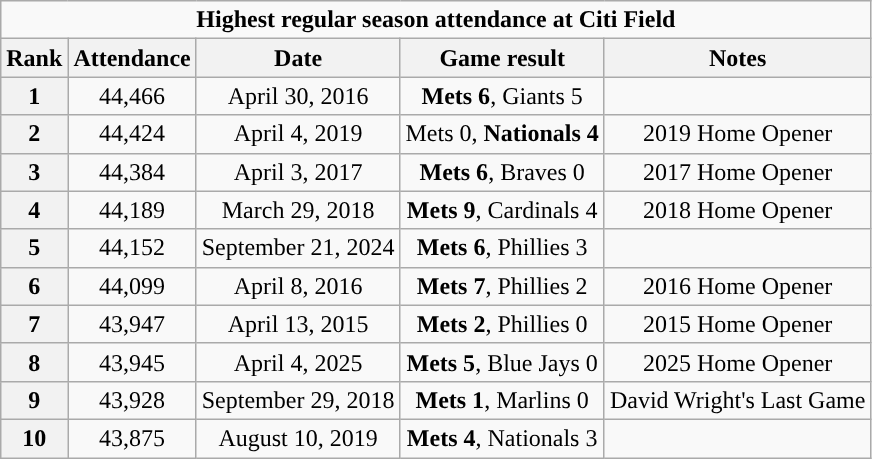<table class="wikitable" style="text-align:center">
<tr>
<td colspan="5"><strong>Highest regular season attendance at Citi Field</strong></td>
</tr>
<tr>
<th>Rank</th>
<th>Attendance</th>
<th>Date</th>
<th>Game result</th>
<th>Notes</th>
</tr>
<tr>
<th>1</th>
<td>44,466</td>
<td>April 30, 2016</td>
<td><strong>Mets 6</strong>, Giants 5</td>
<td></td>
</tr>
<tr>
<th>2</th>
<td>44,424</td>
<td>April 4, 2019</td>
<td>Mets 0, <strong>Nationals 4</strong></td>
<td>2019 Home Opener</td>
</tr>
<tr>
<th>3</th>
<td>44,384</td>
<td>April 3, 2017</td>
<td><strong>Mets 6</strong>, Braves 0</td>
<td>2017 Home Opener</td>
</tr>
<tr>
<th>4</th>
<td>44,189</td>
<td>March 29, 2018</td>
<td><strong>Mets 9</strong>, Cardinals 4</td>
<td>2018 Home Opener</td>
</tr>
<tr>
<th>5</th>
<td>44,152</td>
<td>September 21, 2024</td>
<td><strong>Mets 6</strong>, Phillies 3</td>
<td></td>
</tr>
<tr>
<th>6</th>
<td>44,099</td>
<td>April 8, 2016</td>
<td><strong>Mets 7</strong>, Phillies 2</td>
<td>2016 Home Opener</td>
</tr>
<tr>
<th>7</th>
<td>43,947</td>
<td>April 13, 2015</td>
<td><strong>Mets 2</strong>, Phillies 0</td>
<td>2015 Home Opener</td>
</tr>
<tr>
<th>8</th>
<td>43,945</td>
<td>April 4, 2025</td>
<td><strong>Mets 5</strong>, Blue Jays 0</td>
<td>2025 Home Opener</td>
</tr>
<tr>
<th>9</th>
<td>43,928</td>
<td>September 29, 2018</td>
<td><strong>Mets 1</strong>, Marlins 0</td>
<td>David Wright's Last Game</td>
</tr>
<tr>
<th>10</th>
<td>43,875</td>
<td>August 10, 2019</td>
<td><strong>Mets 4</strong>, Nationals 3</td>
<td></td>
</tr>
</table>
